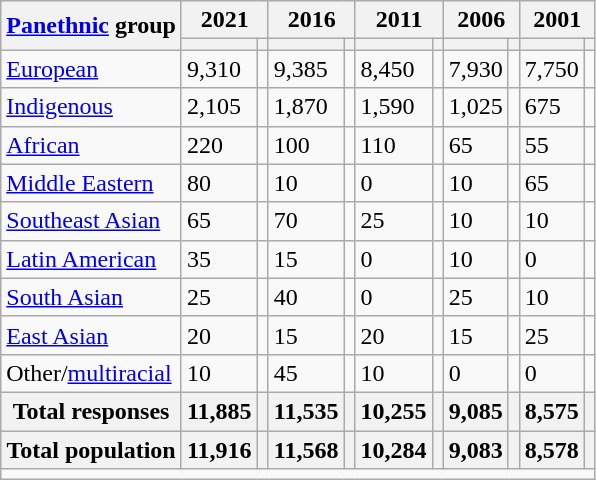<table class="wikitable collapsible sortable">
<tr>
<th rowspan="2"><a href='#'>Panethnic</a> group</th>
<th colspan="2">2021</th>
<th colspan="2">2016</th>
<th colspan="2">2011</th>
<th colspan="2">2006</th>
<th colspan="2">2001</th>
</tr>
<tr>
<th><a href='#'></a></th>
<th></th>
<th></th>
<th></th>
<th></th>
<th></th>
<th></th>
<th></th>
<th></th>
<th></th>
</tr>
<tr>
<td><a href='#'>European</a></td>
<td>9,310</td>
<td></td>
<td>9,385</td>
<td></td>
<td>8,450</td>
<td></td>
<td>7,930</td>
<td></td>
<td>7,750</td>
<td></td>
</tr>
<tr>
<td><a href='#'>Indigenous</a></td>
<td>2,105</td>
<td></td>
<td>1,870</td>
<td></td>
<td>1,590</td>
<td></td>
<td>1,025</td>
<td></td>
<td>675</td>
<td></td>
</tr>
<tr>
<td><a href='#'>African</a></td>
<td>220</td>
<td></td>
<td>100</td>
<td></td>
<td>110</td>
<td></td>
<td>65</td>
<td></td>
<td>55</td>
<td></td>
</tr>
<tr>
<td><a href='#'>Middle Eastern</a></td>
<td>80</td>
<td></td>
<td>10</td>
<td></td>
<td>0</td>
<td></td>
<td>10</td>
<td></td>
<td>65</td>
<td></td>
</tr>
<tr>
<td><a href='#'>Southeast Asian</a></td>
<td>65</td>
<td></td>
<td>70</td>
<td></td>
<td>25</td>
<td></td>
<td>10</td>
<td></td>
<td>10</td>
<td></td>
</tr>
<tr>
<td><a href='#'>Latin American</a></td>
<td>35</td>
<td></td>
<td>15</td>
<td></td>
<td>0</td>
<td></td>
<td>10</td>
<td></td>
<td>0</td>
<td></td>
</tr>
<tr>
<td><a href='#'>South Asian</a></td>
<td>25</td>
<td></td>
<td>40</td>
<td></td>
<td>0</td>
<td></td>
<td>25</td>
<td></td>
<td>10</td>
<td></td>
</tr>
<tr>
<td><a href='#'>East Asian</a></td>
<td>20</td>
<td></td>
<td>15</td>
<td></td>
<td>20</td>
<td></td>
<td>15</td>
<td></td>
<td>25</td>
<td></td>
</tr>
<tr>
<td>Other/<a href='#'>multiracial</a></td>
<td>10</td>
<td></td>
<td>45</td>
<td></td>
<td>10</td>
<td></td>
<td>0</td>
<td></td>
<td>0</td>
<td></td>
</tr>
<tr>
<th>Total responses</th>
<th>11,885</th>
<th></th>
<th>11,535</th>
<th></th>
<th>10,255</th>
<th></th>
<th>9,085</th>
<th></th>
<th>8,575</th>
<th></th>
</tr>
<tr class="sortbottom">
<th>Total population</th>
<th>11,916</th>
<th></th>
<th>11,568</th>
<th></th>
<th>10,284</th>
<th></th>
<th>9,083</th>
<th></th>
<th>8,578</th>
<th></th>
</tr>
<tr class="sortbottom">
<td colspan="11"></td>
</tr>
</table>
